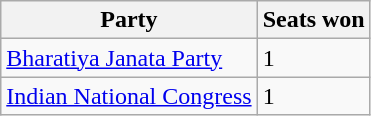<table class="wikitable sortable">
<tr>
<th>Party</th>
<th>Seats won</th>
</tr>
<tr>
<td><a href='#'>Bharatiya Janata Party</a></td>
<td>1</td>
</tr>
<tr>
<td><a href='#'>Indian National Congress</a></td>
<td>1</td>
</tr>
</table>
